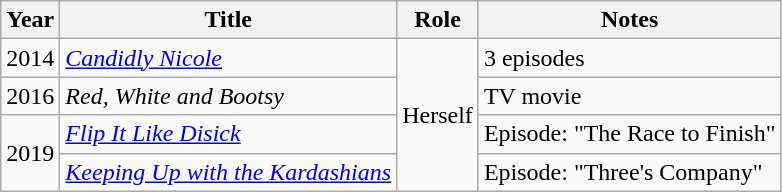<table class="wikitable">
<tr>
<th>Year</th>
<th>Title</th>
<th>Role</th>
<th>Notes</th>
</tr>
<tr>
<td>2014</td>
<td><em><a href='#'>Candidly Nicole</a></em></td>
<td rowspan="4">Herself</td>
<td>3 episodes</td>
</tr>
<tr>
<td>2016</td>
<td><em>Red, White and Bootsy</em></td>
<td>TV movie</td>
</tr>
<tr>
<td rowspan="2">2019</td>
<td><em><a href='#'>Flip It Like Disick</a></em></td>
<td>Episode: "The Race to Finish"</td>
</tr>
<tr>
<td><em><a href='#'>Keeping Up with the Kardashians</a></em></td>
<td>Episode: "Three's Company"</td>
</tr>
</table>
